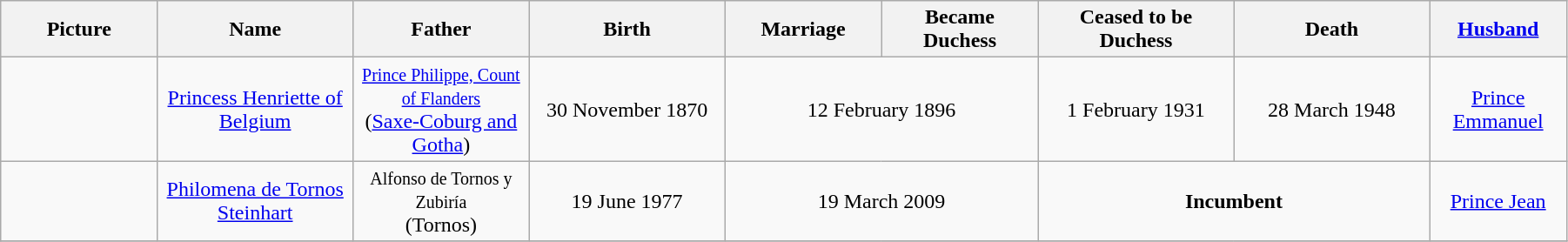<table width=95% class="wikitable">
<tr>
<th width = "8%">Picture</th>
<th width = "10%">Name</th>
<th width = "9%">Father</th>
<th width = "10%">Birth</th>
<th width = "8%">Marriage</th>
<th width = "8%">Became Duchess</th>
<th width = "10%">Ceased to be Duchess</th>
<th width = "10%">Death</th>
<th width = "7%"><a href='#'>Husband</a></th>
</tr>
<tr>
<td align="center"></td>
<td align="center"><a href='#'>Princess Henriette of Belgium</a></td>
<td align="center"><small><a href='#'>Prince Philippe, Count of Flanders</a></small><br>(<a href='#'>Saxe-Coburg and Gotha</a>)</td>
<td align="center">30 November 1870</td>
<td align="center" colspan="2">12 February 1896</td>
<td align="center">1 February 1931</td>
<td align="center">28 March 1948</td>
<td align="center"><a href='#'>Prince Emmanuel</a></td>
</tr>
<tr>
<td align="center"></td>
<td align="center"><a href='#'>Philomena de Tornos Steinhart</a></td>
<td align="center"><small>Alfonso de Tornos y Zubiría</small><br>(Tornos)</td>
<td align="center">19 June 1977</td>
<td align="center" colspan="2">19 March 2009</td>
<td align="center" colspan="2"><strong>Incumbent</strong></td>
<td align="center"><a href='#'>Prince Jean</a></td>
</tr>
<tr>
</tr>
</table>
